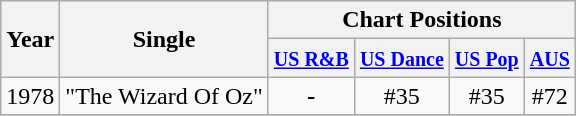<table class="wikitable">
<tr>
<th rowspan="2">Year</th>
<th rowspan="2">Single</th>
<th colspan="4">Chart Positions</th>
</tr>
<tr>
<th><small><a href='#'>US R&B</a></small></th>
<th><small><a href='#'>US Dance</a></small></th>
<th><small><a href='#'>US Pop</a></small></th>
<th><small><a href='#'>AUS</a></small></th>
</tr>
<tr>
<td align="center">1978</td>
<td align="left">"The Wizard Of Oz"</td>
<td align="center"><strong>-</strong></td>
<td align="center">#35</td>
<td align="center">#35</td>
<td align="center">#72</td>
</tr>
<tr>
</tr>
</table>
